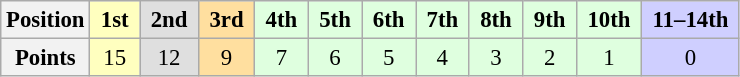<table class="wikitable" style="font-size:95%; text-align:center">
<tr>
<th>Position</th>
<td style="background:#ffffbf;"> <strong>1st</strong> </td>
<td style="background:#dfdfdf;"> <strong>2nd</strong> </td>
<td style="background:#ffdf9f;"> <strong>3rd</strong> </td>
<td style="background:#dfffdf;"> <strong>4th</strong> </td>
<td style="background:#dfffdf;"> <strong>5th</strong> </td>
<td style="background:#dfffdf;"> <strong>6th</strong> </td>
<td style="background:#dfffdf;"> <strong>7th</strong> </td>
<td style="background:#dfffdf;"> <strong>8th</strong> </td>
<td style="background:#dfffdf;"> <strong>9th</strong> </td>
<td style="background:#dfffdf;"> <strong>10th</strong> </td>
<td style="background:#CFCFFF;"> <strong>11–14th</strong> </td>
</tr>
<tr>
<th>Points</th>
<td style="background:#ffffbf;">15</td>
<td style="background:#dfdfdf;">12</td>
<td style="background:#ffdf9f;">9</td>
<td style="background:#dfffdf;">7</td>
<td style="background:#dfffdf;">6</td>
<td style="background:#dfffdf;">5</td>
<td style="background:#dfffdf;">4</td>
<td style="background:#dfffdf;">3</td>
<td style="background:#dfffdf;">2</td>
<td style="background:#dfffdf;">1</td>
<td style="background:#CFCFFF;">0</td>
</tr>
</table>
